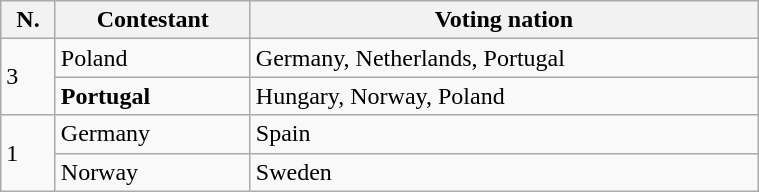<table class="wikitable" style="width:40%;">
<tr>
<th>N.</th>
<th>Contestant</th>
<th>Voting nation</th>
</tr>
<tr>
<td rowspan=2>3</td>
<td>Poland</td>
<td>Germany, Netherlands, Portugal</td>
</tr>
<tr>
<td><strong>Portugal</strong></td>
<td>Hungary, Norway, Poland</td>
</tr>
<tr>
<td rowspan=2>1</td>
<td>Germany</td>
<td>Spain</td>
</tr>
<tr>
<td>Norway</td>
<td>Sweden</td>
</tr>
</table>
